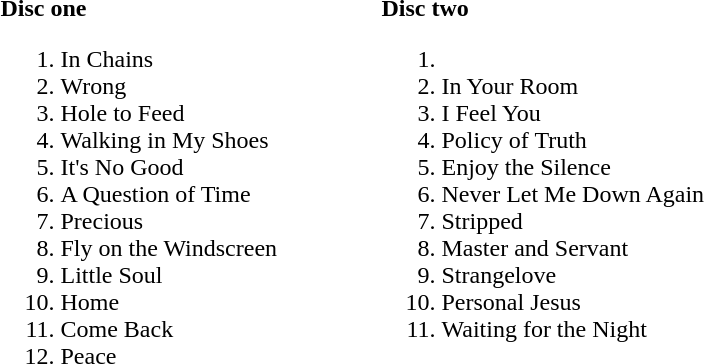<table>
<tr>
<td width=250 valign=top><br><strong>Disc one</strong><ol><li>In Chains</li><li>Wrong</li><li>Hole to Feed</li><li>Walking in My Shoes</li><li>It's No Good</li><li>A Question of Time</li><li>Precious</li><li>Fly on the Windscreen</li><li>Little Soul</li><li>Home</li><li>Come Back</li><li>Peace</li></ol></td>
<td width=250 valign=top><br><strong>Disc two</strong><ol><li><li>In Your Room</li><li>I Feel You</li><li>Policy of Truth</li><li>Enjoy the Silence</li><li>Never Let Me Down Again</li><li>Stripped</li><li>Master and Servant</li><li>Strangelove</li><li>Personal Jesus</li><li>Waiting for the Night</li></ol></td>
</tr>
</table>
